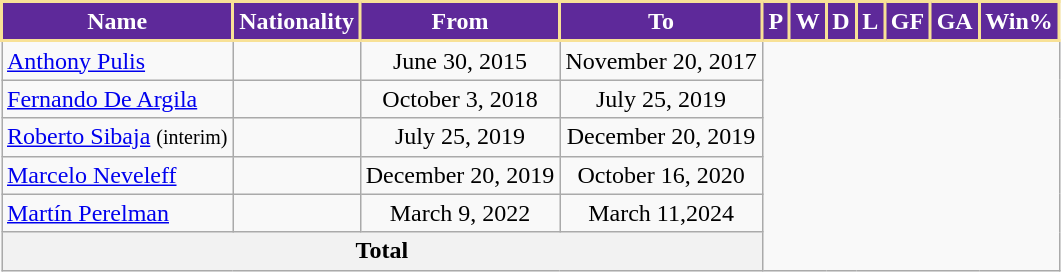<table class="wikitable plainrowheaders sortable">
<tr>
<th style="background:#5E299A; color:#FFFFFF; border:2px solid #F8E196;" scope="col" class="unsortable">Name</th>
<th style="background:#5E299A; color:#FFFFFF; border:2px solid #F8E196;" scope="col" class="unsortable">Nationality</th>
<th style="background:#5E299A; color:#FFFFFF; border:2px solid #F8E196;" scope="col" class="unsortable">From</th>
<th style="background:#5E299A; color:#FFFFFF; border:2px solid #F8E196;" scope="col" class="unsortable">To</th>
<th style="background:#5E299A; color:#FFFFFF; border:2px solid #F8E196;" scope="col">P</th>
<th style="background:#5E299A; color:#FFFFFF; border:2px solid #F8E196;" scope="col">W</th>
<th style="background:#5E299A; color:#FFFFFF; border:2px solid #F8E196;" scope="col">D</th>
<th style="background:#5E299A; color:#FFFFFF; border:2px solid #F8E196;" scope="col">L</th>
<th style="background:#5E299A; color:#FFFFFF; border:2px solid #F8E196;" scope="col">GF</th>
<th style="background:#5E299A; color:#FFFFFF; border:2px solid #F8E196;" scope="col">GA</th>
<th style="background:#5E299A; color:#FFFFFF; border:2px solid #F8E196;" scope="col">Win%</th>
</tr>
<tr>
<td><a href='#'>Anthony Pulis</a></td>
<td></td>
<td style="text-align:center;">June 30, 2015</td>
<td style="text-align:center;">November 20, 2017<br></td>
</tr>
<tr>
<td><a href='#'>Fernando De Argila</a></td>
<td></td>
<td style="text-align:center;">October 3, 2018</td>
<td style="text-align:center;">July 25, 2019<br></td>
</tr>
<tr>
<td><a href='#'>Roberto Sibaja</a> <small>(interim)</small></td>
<td></td>
<td style="text-align:center;">July 25, 2019</td>
<td style="text-align:center;">December 20, 2019<br></td>
</tr>
<tr>
<td><a href='#'>Marcelo Neveleff</a></td>
<td></td>
<td style="text-align:center;">December 20, 2019</td>
<td style="text-align:center;">October 16, 2020<br></td>
</tr>
<tr>
<td><a href='#'>Martín Perelman</a></td>
<td></td>
<td style="text-align:center;">March 9, 2022</td>
<td style="text-align:center;">March 11,2024<br></td>
</tr>
<tr>
<th colspan="4">Total<br></th>
</tr>
</table>
